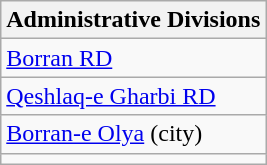<table class="wikitable">
<tr>
<th>Administrative Divisions</th>
</tr>
<tr>
<td><a href='#'>Borran RD</a></td>
</tr>
<tr>
<td><a href='#'>Qeshlaq-e Gharbi RD</a></td>
</tr>
<tr>
<td><a href='#'>Borran-e Olya</a> (city)</td>
</tr>
<tr>
<td colspan=1></td>
</tr>
</table>
